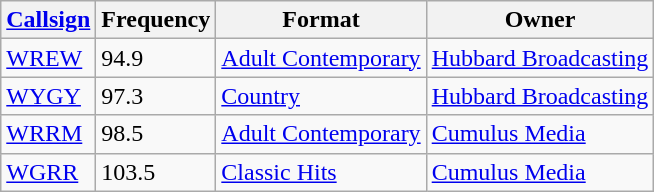<table class="wikitable">
<tr>
<th><a href='#'>Callsign</a></th>
<th>Frequency</th>
<th>Format</th>
<th>Owner</th>
</tr>
<tr>
<td><a href='#'>WREW</a></td>
<td>94.9</td>
<td><a href='#'>Adult Contemporary</a></td>
<td><a href='#'>Hubbard Broadcasting</a></td>
</tr>
<tr>
<td><a href='#'>WYGY</a></td>
<td>97.3</td>
<td><a href='#'>Country</a></td>
<td><a href='#'>Hubbard Broadcasting</a></td>
</tr>
<tr>
<td><a href='#'>WRRM</a></td>
<td>98.5</td>
<td><a href='#'>Adult Contemporary</a></td>
<td><a href='#'>Cumulus Media</a></td>
</tr>
<tr>
<td><a href='#'>WGRR</a></td>
<td>103.5</td>
<td><a href='#'>Classic Hits</a></td>
<td><a href='#'>Cumulus Media</a></td>
</tr>
</table>
